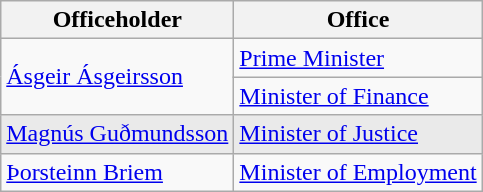<table class="wikitable">
<tr>
<th>Officeholder</th>
<th>Office</th>
</tr>
<tr>
<td rowspan=2><a href='#'>Ásgeir Ásgeirsson</a></td>
<td><a href='#'>Prime Minister</a></td>
</tr>
<tr>
<td><a href='#'>Minister of Finance</a></td>
</tr>
<tr style="background-color: #EAEAEA;">
<td><a href='#'>Magnús Guðmundsson</a></td>
<td><a href='#'>Minister of Justice</a></td>
</tr>
<tr>
<td><a href='#'>Þorsteinn Briem</a></td>
<td><a href='#'>Minister of Employment</a></td>
</tr>
</table>
